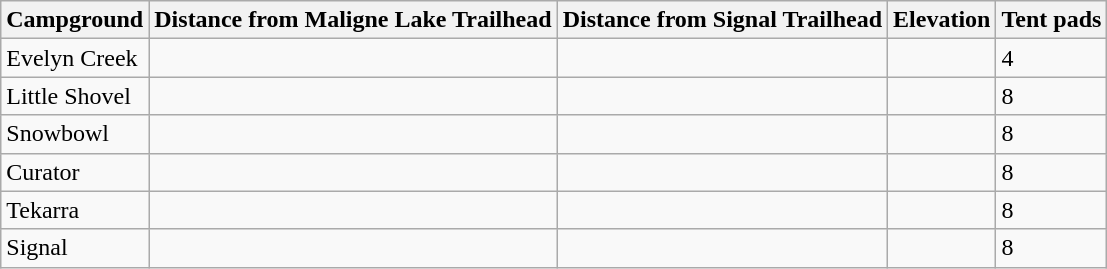<table class="wikitable">
<tr>
<th>Campground</th>
<th>Distance from Maligne Lake Trailhead</th>
<th>Distance from Signal Trailhead</th>
<th>Elevation</th>
<th>Tent pads</th>
</tr>
<tr>
<td>Evelyn Creek</td>
<td></td>
<td></td>
<td></td>
<td>4</td>
</tr>
<tr>
<td>Little Shovel</td>
<td></td>
<td></td>
<td></td>
<td>8</td>
</tr>
<tr>
<td>Snowbowl</td>
<td></td>
<td></td>
<td></td>
<td>8</td>
</tr>
<tr>
<td>Curator</td>
<td></td>
<td></td>
<td></td>
<td>8</td>
</tr>
<tr>
<td>Tekarra</td>
<td></td>
<td></td>
<td></td>
<td>8</td>
</tr>
<tr>
<td>Signal</td>
<td></td>
<td></td>
<td></td>
<td>8</td>
</tr>
</table>
